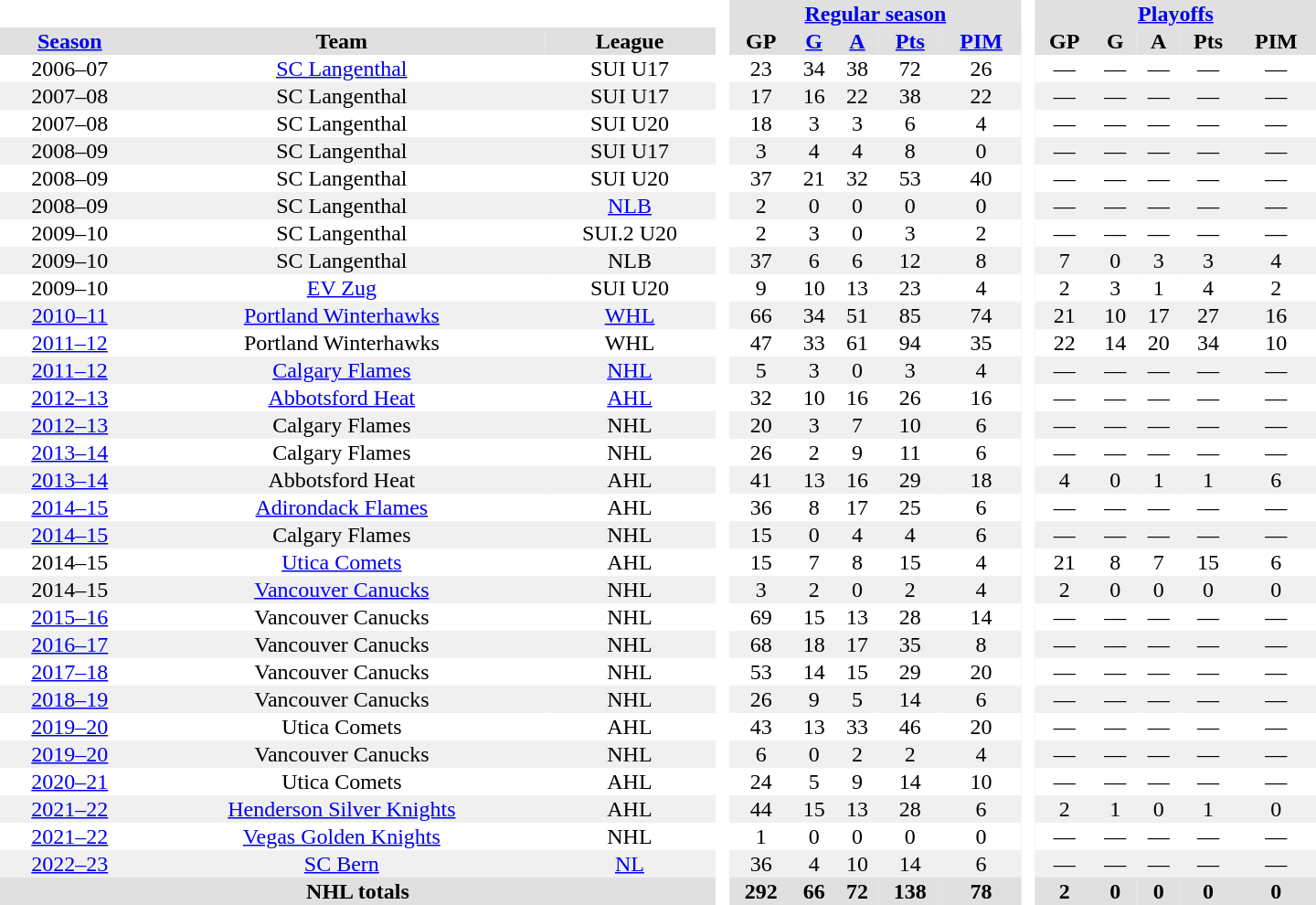<table border="0" cellpadding="1" cellspacing="0" style="text-align:center; width:60em">
<tr bgcolor="#e0e0e0">
<th colspan="3" bgcolor="#ffffff"> </th>
<th rowspan="99" bgcolor="#ffffff"> </th>
<th colspan="5"><a href='#'>Regular season</a></th>
<th rowspan="99" bgcolor="#ffffff"> </th>
<th colspan="5"><a href='#'>Playoffs</a></th>
</tr>
<tr bgcolor="#e0e0e0">
<th><a href='#'>Season</a></th>
<th>Team</th>
<th>League</th>
<th>GP</th>
<th><a href='#'>G</a></th>
<th><a href='#'>A</a></th>
<th><a href='#'>Pts</a></th>
<th><a href='#'>PIM</a></th>
<th>GP</th>
<th>G</th>
<th>A</th>
<th>Pts</th>
<th>PIM</th>
</tr>
<tr>
<td>2006–07</td>
<td><a href='#'>SC Langenthal</a></td>
<td>SUI U17</td>
<td>23</td>
<td>34</td>
<td>38</td>
<td>72</td>
<td>26</td>
<td>—</td>
<td>—</td>
<td>—</td>
<td>—</td>
<td>—</td>
</tr>
<tr bgcolor="#f0f0f0">
<td>2007–08</td>
<td>SC Langenthal</td>
<td>SUI U17</td>
<td>17</td>
<td>16</td>
<td>22</td>
<td>38</td>
<td>22</td>
<td>—</td>
<td>—</td>
<td>—</td>
<td>—</td>
<td>—</td>
</tr>
<tr>
<td>2007–08</td>
<td>SC Langenthal</td>
<td>SUI U20</td>
<td>18</td>
<td>3</td>
<td>3</td>
<td>6</td>
<td>4</td>
<td>—</td>
<td>—</td>
<td>—</td>
<td>—</td>
<td>—</td>
</tr>
<tr bgcolor="#f0f0f0">
<td>2008–09</td>
<td>SC Langenthal</td>
<td>SUI U17</td>
<td>3</td>
<td>4</td>
<td>4</td>
<td>8</td>
<td>0</td>
<td>—</td>
<td>—</td>
<td>—</td>
<td>—</td>
<td>—</td>
</tr>
<tr>
<td>2008–09</td>
<td>SC Langenthal</td>
<td>SUI U20</td>
<td>37</td>
<td>21</td>
<td>32</td>
<td>53</td>
<td>40</td>
<td>—</td>
<td>—</td>
<td>—</td>
<td>—</td>
<td>—</td>
</tr>
<tr bgcolor="#f0f0f0">
<td>2008–09</td>
<td>SC Langenthal</td>
<td><a href='#'>NLB</a></td>
<td>2</td>
<td>0</td>
<td>0</td>
<td>0</td>
<td>0</td>
<td>—</td>
<td>—</td>
<td>—</td>
<td>—</td>
<td>—</td>
</tr>
<tr>
<td>2009–10</td>
<td>SC Langenthal</td>
<td>SUI.2 U20</td>
<td>2</td>
<td>3</td>
<td>0</td>
<td>3</td>
<td>2</td>
<td>—</td>
<td>—</td>
<td>—</td>
<td>—</td>
<td>—</td>
</tr>
<tr bgcolor="#f0f0f0">
<td>2009–10</td>
<td>SC Langenthal</td>
<td>NLB</td>
<td>37</td>
<td>6</td>
<td>6</td>
<td>12</td>
<td>8</td>
<td>7</td>
<td>0</td>
<td>3</td>
<td>3</td>
<td>4</td>
</tr>
<tr>
<td>2009–10</td>
<td><a href='#'>EV Zug</a></td>
<td>SUI U20</td>
<td>9</td>
<td>10</td>
<td>13</td>
<td>23</td>
<td>4</td>
<td>2</td>
<td>3</td>
<td>1</td>
<td>4</td>
<td>2</td>
</tr>
<tr bgcolor="#f0f0f0">
<td><a href='#'>2010–11</a></td>
<td><a href='#'>Portland Winterhawks</a></td>
<td><a href='#'>WHL</a></td>
<td>66</td>
<td>34</td>
<td>51</td>
<td>85</td>
<td>74</td>
<td>21</td>
<td>10</td>
<td>17</td>
<td>27</td>
<td>16</td>
</tr>
<tr>
<td><a href='#'>2011–12</a></td>
<td>Portland Winterhawks</td>
<td>WHL</td>
<td>47</td>
<td>33</td>
<td>61</td>
<td>94</td>
<td>35</td>
<td>22</td>
<td>14</td>
<td>20</td>
<td>34</td>
<td>10</td>
</tr>
<tr bgcolor="#f0f0f0">
<td><a href='#'>2011–12</a></td>
<td><a href='#'>Calgary Flames</a></td>
<td><a href='#'>NHL</a></td>
<td>5</td>
<td>3</td>
<td>0</td>
<td>3</td>
<td>4</td>
<td>—</td>
<td>—</td>
<td>—</td>
<td>—</td>
<td>—</td>
</tr>
<tr>
<td><a href='#'>2012–13</a></td>
<td><a href='#'>Abbotsford Heat</a></td>
<td><a href='#'>AHL</a></td>
<td>32</td>
<td>10</td>
<td>16</td>
<td>26</td>
<td>16</td>
<td>—</td>
<td>—</td>
<td>—</td>
<td>—</td>
<td>—</td>
</tr>
<tr bgcolor="#f0f0f0">
<td><a href='#'>2012–13</a></td>
<td>Calgary Flames</td>
<td>NHL</td>
<td>20</td>
<td>3</td>
<td>7</td>
<td>10</td>
<td>6</td>
<td>—</td>
<td>—</td>
<td>—</td>
<td>—</td>
<td>—</td>
</tr>
<tr>
<td><a href='#'>2013–14</a></td>
<td>Calgary Flames</td>
<td>NHL</td>
<td>26</td>
<td>2</td>
<td>9</td>
<td>11</td>
<td>6</td>
<td>—</td>
<td>—</td>
<td>—</td>
<td>—</td>
<td>—</td>
</tr>
<tr bgcolor="#f0f0f0">
<td><a href='#'>2013–14</a></td>
<td>Abbotsford Heat</td>
<td>AHL</td>
<td>41</td>
<td>13</td>
<td>16</td>
<td>29</td>
<td>18</td>
<td>4</td>
<td>0</td>
<td>1</td>
<td>1</td>
<td>6</td>
</tr>
<tr>
<td><a href='#'>2014–15</a></td>
<td><a href='#'>Adirondack Flames</a></td>
<td>AHL</td>
<td>36</td>
<td>8</td>
<td>17</td>
<td>25</td>
<td>6</td>
<td>—</td>
<td>—</td>
<td>—</td>
<td>—</td>
<td>—</td>
</tr>
<tr bgcolor="#f0f0f0">
<td><a href='#'>2014–15</a></td>
<td>Calgary Flames</td>
<td>NHL</td>
<td>15</td>
<td>0</td>
<td>4</td>
<td>4</td>
<td>6</td>
<td>—</td>
<td>—</td>
<td>—</td>
<td>—</td>
<td>—</td>
</tr>
<tr>
<td>2014–15</td>
<td><a href='#'>Utica Comets</a></td>
<td>AHL</td>
<td>15</td>
<td>7</td>
<td>8</td>
<td>15</td>
<td>4</td>
<td>21</td>
<td>8</td>
<td>7</td>
<td>15</td>
<td>6</td>
</tr>
<tr bgcolor="#f0f0f0">
<td>2014–15</td>
<td><a href='#'>Vancouver Canucks</a></td>
<td>NHL</td>
<td>3</td>
<td>2</td>
<td>0</td>
<td>2</td>
<td>4</td>
<td>2</td>
<td>0</td>
<td>0</td>
<td>0</td>
<td>0</td>
</tr>
<tr>
<td><a href='#'>2015–16</a></td>
<td>Vancouver Canucks</td>
<td>NHL</td>
<td>69</td>
<td>15</td>
<td>13</td>
<td>28</td>
<td>14</td>
<td>—</td>
<td>—</td>
<td>—</td>
<td>—</td>
<td>—</td>
</tr>
<tr bgcolor="#f0f0f0">
<td><a href='#'>2016–17</a></td>
<td>Vancouver Canucks</td>
<td>NHL</td>
<td>68</td>
<td>18</td>
<td>17</td>
<td>35</td>
<td>8</td>
<td>—</td>
<td>—</td>
<td>—</td>
<td>—</td>
<td>—</td>
</tr>
<tr>
<td><a href='#'>2017–18</a></td>
<td>Vancouver Canucks</td>
<td>NHL</td>
<td>53</td>
<td>14</td>
<td>15</td>
<td>29</td>
<td>20</td>
<td>—</td>
<td>—</td>
<td>—</td>
<td>—</td>
<td>—</td>
</tr>
<tr bgcolor="#f0f0f0">
<td><a href='#'>2018–19</a></td>
<td>Vancouver Canucks</td>
<td>NHL</td>
<td>26</td>
<td>9</td>
<td>5</td>
<td>14</td>
<td>6</td>
<td>—</td>
<td>—</td>
<td>—</td>
<td>—</td>
<td>—</td>
</tr>
<tr>
<td><a href='#'>2019–20</a></td>
<td>Utica Comets</td>
<td>AHL</td>
<td>43</td>
<td>13</td>
<td>33</td>
<td>46</td>
<td>20</td>
<td>—</td>
<td>—</td>
<td>—</td>
<td>—</td>
<td>—</td>
</tr>
<tr bgcolor="#f0f0f0">
<td><a href='#'>2019–20</a></td>
<td>Vancouver Canucks</td>
<td>NHL</td>
<td>6</td>
<td>0</td>
<td>2</td>
<td>2</td>
<td>4</td>
<td>—</td>
<td>—</td>
<td>—</td>
<td>—</td>
<td>—</td>
</tr>
<tr>
<td><a href='#'>2020–21</a></td>
<td>Utica Comets</td>
<td>AHL</td>
<td>24</td>
<td>5</td>
<td>9</td>
<td>14</td>
<td>10</td>
<td>—</td>
<td>—</td>
<td>—</td>
<td>—</td>
<td>—</td>
</tr>
<tr bgcolor="#f0f0f0">
<td><a href='#'>2021–22</a></td>
<td><a href='#'>Henderson Silver Knights</a></td>
<td>AHL</td>
<td>44</td>
<td>15</td>
<td>13</td>
<td>28</td>
<td>6</td>
<td>2</td>
<td>1</td>
<td>0</td>
<td>1</td>
<td>0</td>
</tr>
<tr>
<td><a href='#'>2021–22</a></td>
<td><a href='#'>Vegas Golden Knights</a></td>
<td>NHL</td>
<td>1</td>
<td>0</td>
<td>0</td>
<td>0</td>
<td>0</td>
<td>—</td>
<td>—</td>
<td>—</td>
<td>—</td>
<td>—</td>
</tr>
<tr bgcolor="#f0f0f0">
<td><a href='#'>2022–23</a></td>
<td><a href='#'>SC Bern</a></td>
<td><a href='#'>NL</a></td>
<td>36</td>
<td>4</td>
<td>10</td>
<td>14</td>
<td>6</td>
<td>—</td>
<td>—</td>
<td>—</td>
<td>—</td>
<td>—</td>
</tr>
<tr bgcolor="#e0e0e0">
<th colspan="3">NHL totals</th>
<th>292</th>
<th>66</th>
<th>72</th>
<th>138</th>
<th>78</th>
<th>2</th>
<th>0</th>
<th>0</th>
<th>0</th>
<th>0</th>
</tr>
</table>
